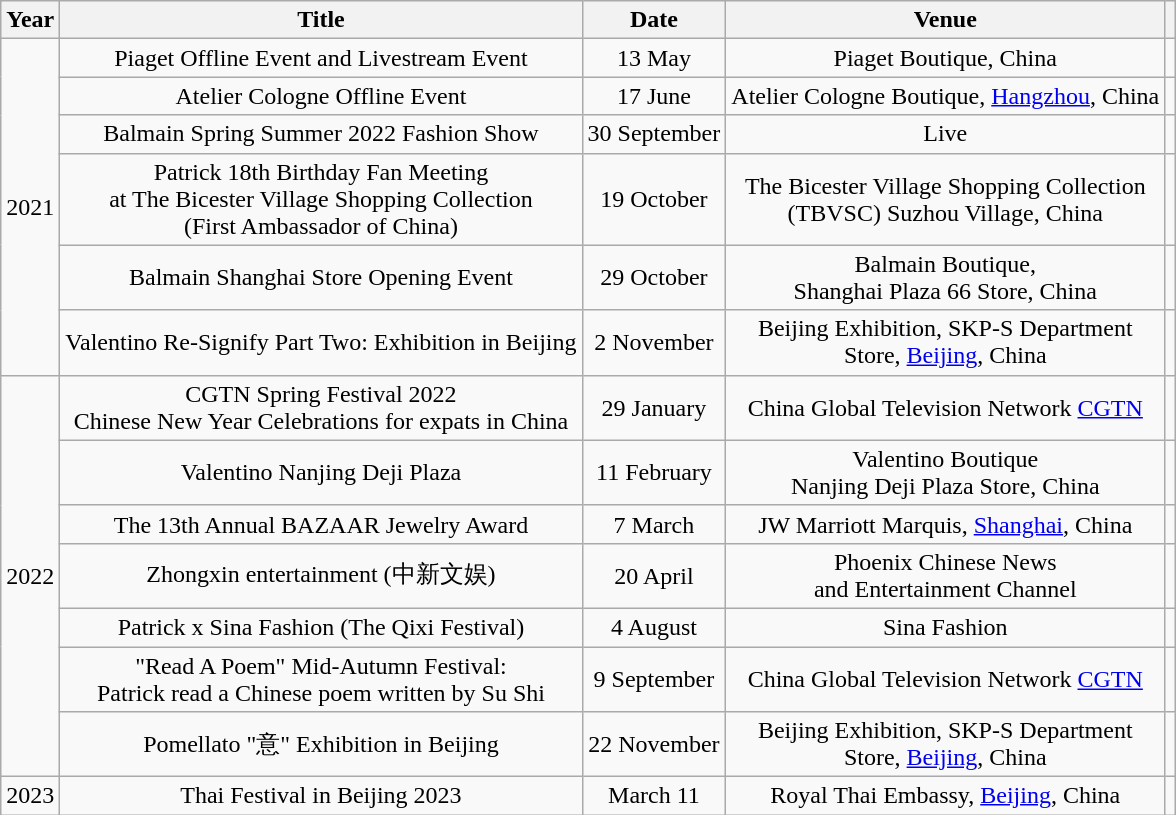<table class="wikitable plainrowheaders" style="text-align:center;">
<tr>
<th>Year</th>
<th>Title</th>
<th>Date</th>
<th>Venue</th>
<th></th>
</tr>
<tr>
<td rowspan="6">2021</td>
<td>Piaget Offline Event and Livestream Event</td>
<td>13 May</td>
<td>Piaget Boutique, China</td>
<td></td>
</tr>
<tr>
<td>Atelier Cologne Offline Event</td>
<td>17 June</td>
<td>Atelier Cologne Boutique, <a href='#'>Hangzhou</a>, China</td>
<td></td>
</tr>
<tr>
<td>Balmain Spring Summer 2022 Fashion Show</td>
<td>30 September</td>
<td>Live</td>
<td></td>
</tr>
<tr>
<td>Patrick 18th Birthday Fan Meeting<br>at The Bicester Village Shopping Collection<br>(First Ambassador of China)</td>
<td>19 October</td>
<td>The Bicester Village Shopping Collection <br>(TBVSC) Suzhou Village, China</td>
<td></td>
</tr>
<tr>
<td>Balmain Shanghai Store Opening Event</td>
<td>29 October</td>
<td>Balmain Boutique,<br>Shanghai Plaza 66 Store, China</td>
<td></td>
</tr>
<tr>
<td>Valentino Re-Signify Part Two: Exhibition in Beijing</td>
<td>2 November</td>
<td>Beijing Exhibition, SKP-S Department <br>Store, <a href='#'>Beijing</a>, China</td>
<td></td>
</tr>
<tr>
<td rowspan="7">2022</td>
<td>CGTN Spring Festival 2022<br>Chinese New Year Celebrations for expats in China</td>
<td>29 January</td>
<td>China Global Television Network <a href='#'>CGTN</a></td>
<td></td>
</tr>
<tr>
<td>Valentino Nanjing Deji Plaza</td>
<td>11 February</td>
<td>Valentino Boutique<br>Nanjing Deji Plaza Store, China</td>
<td></td>
</tr>
<tr>
<td>The 13th Annual BAZAAR Jewelry Award</td>
<td>7 March</td>
<td>JW Marriott Marquis, <a href='#'>Shanghai</a>, China</td>
<td></td>
</tr>
<tr>
<td>Zhongxin entertainment (中新文娱)</td>
<td>20 April</td>
<td>Phoenix Chinese News<br>and Entertainment Channel</td>
<td></td>
</tr>
<tr>
<td>Patrick x Sina Fashion (The Qixi Festival)</td>
<td>4 August</td>
<td>Sina Fashion</td>
<td></td>
</tr>
<tr>
<td>"Read A Poem" Mid-Autumn Festival: <br>Patrick read a Chinese poem written by Su Shi</td>
<td>9 September</td>
<td>China Global Television Network <a href='#'>CGTN</a></td>
<td></td>
</tr>
<tr>
<td>Pomellato "意" Exhibition in Beijing</td>
<td>22 November</td>
<td>Beijing Exhibition, SKP-S Department <br>Store, <a href='#'>Beijing</a>, China</td>
<td></td>
</tr>
<tr>
<td>2023</td>
<td>Thai Festival in Beijing 2023</td>
<td>March ️11</td>
<td>Royal Thai Embassy, <a href='#'>Beijing</a>, China</td>
<td></td>
</tr>
</table>
